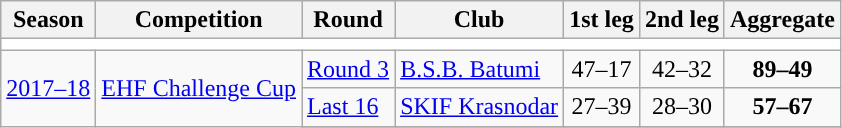<table class="wikitable">
<tr>
<th>Season</th>
<th>Competition</th>
<th>Round</th>
<th>Club</th>
<th>1st leg</th>
<th>2nd leg</th>
<th>Aggregate</th>
</tr>
<tr>
<td colspan=7 style="text-align: center;" bgcolor=white></td>
</tr>
<tr>
<td rowspan=7><a href='#'>2017–18</a></td>
<td rowspan=7><a href='#'>EHF Challenge Cup</a></td>
<td><a href='#'>Round 3</a></td>
<td> <a href='#'>B.S.B. Batumi</a></td>
<td style="text-align:center;">47–17</td>
<td style="text-align:center;">42–32</td>
<td style="text-align:center;"><strong>89–49</strong></td>
</tr>
<tr>
<td><a href='#'>Last 16</a></td>
<td> <a href='#'>SKIF Krasnodar</a></td>
<td style="text-align:center;">27–39</td>
<td style="text-align:center;">28–30</td>
<td style="text-align:center;"><strong>57–67</strong></td>
</tr>
<tr>
</tr>
</table>
